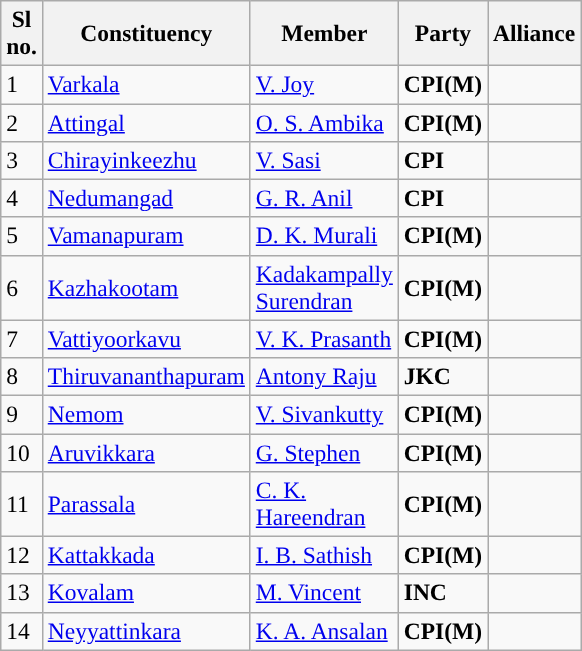<table class="wikitable sortable" style="font-size:98%;">
<tr>
<th width="20px">Sl no.</th>
<th width="75px">Constituency</th>
<th width="85px">Member</th>
<th width="35px">Party</th>
<th width="35px">Alliance</th>
</tr>
<tr>
<td>1</td>
<td><a href='#'>Varkala</a></td>
<td><a href='#'>V. Joy</a></td>
<td style="background:"><strong>CPI(M)</strong></td>
<td></td>
</tr>
<tr>
<td>2</td>
<td><a href='#'>Attingal</a></td>
<td><a href='#'>O. S. Ambika</a></td>
<td style="background:"><strong>CPI(M)</strong></td>
<td></td>
</tr>
<tr>
<td>3</td>
<td><a href='#'>Chirayinkeezhu</a></td>
<td><a href='#'>V. Sasi</a></td>
<td style="background:"><strong>CPI</strong></td>
<td></td>
</tr>
<tr>
<td>4</td>
<td><a href='#'>Nedumangad</a></td>
<td><a href='#'>G. R. Anil</a></td>
<td style="background:"><strong>CPI</strong></td>
<td></td>
</tr>
<tr>
<td>5</td>
<td><a href='#'>Vamanapuram</a></td>
<td><a href='#'>D. K. Murali</a></td>
<td style="background:"><strong>CPI(M)</strong></td>
<td></td>
</tr>
<tr>
<td>6</td>
<td><a href='#'>Kazhakootam</a></td>
<td><a href='#'>Kadakampally Surendran</a></td>
<td style="background:"><strong>CPI(M)</strong></td>
<td></td>
</tr>
<tr>
<td>7</td>
<td><a href='#'>Vattiyoorkavu</a></td>
<td><a href='#'>V. K. Prasanth</a></td>
<td style="background:"><strong>CPI(M)</strong></td>
<td></td>
</tr>
<tr>
<td>8</td>
<td><a href='#'>Thiruvananthapuram</a></td>
<td><a href='#'>Antony Raju</a></td>
<td style="background-color:"><strong>JKC</strong></td>
<td></td>
</tr>
<tr>
<td>9</td>
<td><a href='#'>Nemom</a></td>
<td><a href='#'>V. Sivankutty</a></td>
<td style="background-color:"><strong>CPI(M)</strong></td>
<td></td>
</tr>
<tr>
<td>10</td>
<td><a href='#'>Aruvikkara</a></td>
<td><a href='#'>G. Stephen</a></td>
<td style="background-color:"><strong>CPI(M)</strong></td>
<td></td>
</tr>
<tr>
<td>11</td>
<td><a href='#'>Parassala</a></td>
<td><a href='#'>C. K. Hareendran</a></td>
<td style="background:"><strong>CPI(M)</strong></td>
<td></td>
</tr>
<tr>
<td>12</td>
<td><a href='#'>Kattakkada</a></td>
<td><a href='#'>I. B. Sathish</a></td>
<td style="background:"><strong>CPI(M)</strong></td>
<td></td>
</tr>
<tr>
<td>13</td>
<td><a href='#'>Kovalam</a></td>
<td><a href='#'>M. Vincent</a></td>
<td style="background-color:"><strong>INC</strong></td>
<td></td>
</tr>
<tr>
<td>14</td>
<td><a href='#'>Neyyattinkara</a></td>
<td><a href='#'>K. A. Ansalan</a></td>
<td style="background:"><strong>CPI(M)</strong></td>
<td></td>
</tr>
</table>
